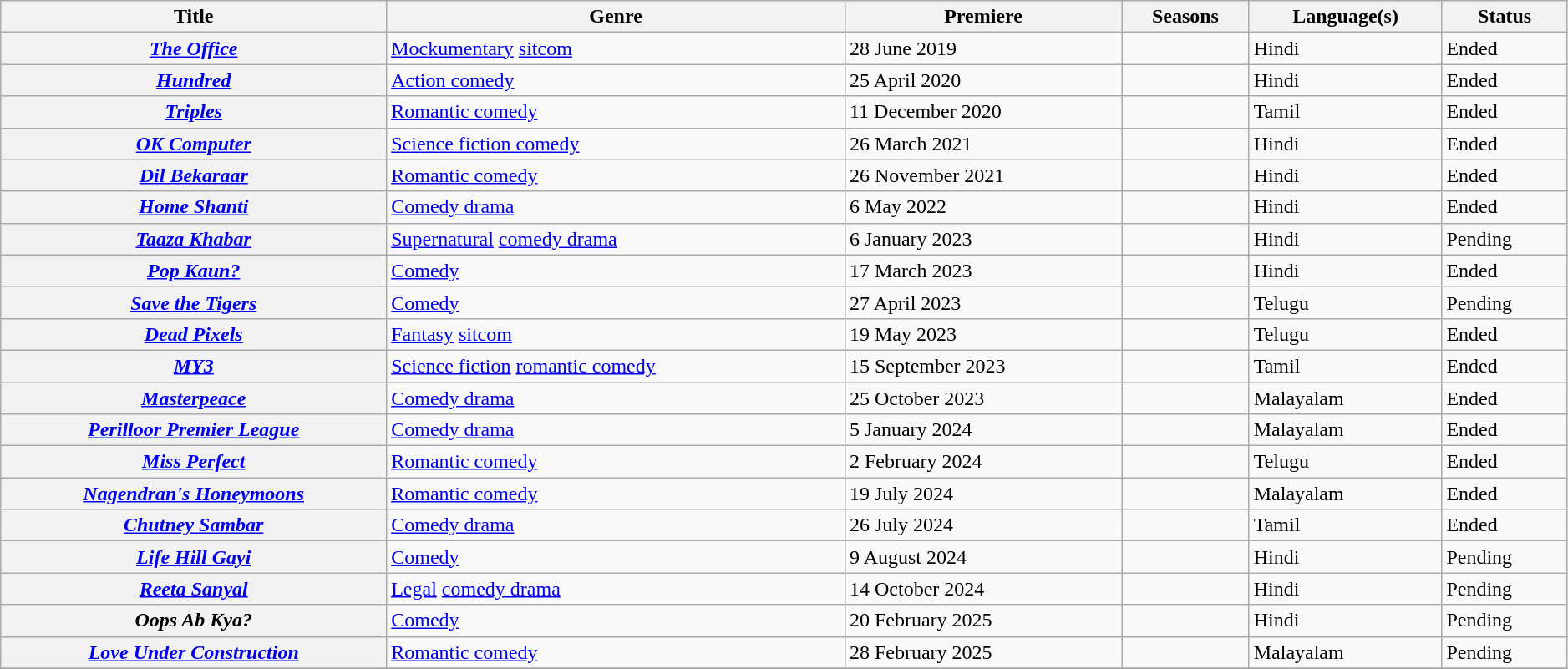<table class="wikitable plainrowheaders sortable" style="width:99%;">
<tr>
<th>Title</th>
<th>Genre</th>
<th>Premiere</th>
<th>Seasons</th>
<th>Language(s)</th>
<th>Status</th>
</tr>
<tr>
<th scope="row"><em><a href='#'>The Office</a></em></th>
<td><a href='#'>Mockumentary</a> <a href='#'>sitcom</a></td>
<td>28 June 2019</td>
<td></td>
<td>Hindi</td>
<td>Ended</td>
</tr>
<tr>
<th scope="row"><em><a href='#'>Hundred</a></em></th>
<td><a href='#'>Action comedy</a></td>
<td>25 April 2020</td>
<td></td>
<td>Hindi</td>
<td>Ended</td>
</tr>
<tr>
<th scope="row"><em><a href='#'>Triples</a> </em></th>
<td><a href='#'>Romantic comedy</a></td>
<td>11 December 2020</td>
<td></td>
<td>Tamil</td>
<td>Ended</td>
</tr>
<tr>
<th scope="row"><em><a href='#'>OK Computer</a> </em></th>
<td><a href='#'>Science fiction comedy</a></td>
<td>26 March 2021</td>
<td></td>
<td>Hindi</td>
<td>Ended</td>
</tr>
<tr>
<th scope="row"><em><a href='#'>Dil Bekaraar</a></em></th>
<td><a href='#'>Romantic comedy</a></td>
<td>26 November 2021</td>
<td></td>
<td>Hindi</td>
<td>Ended</td>
</tr>
<tr>
<th scope="row"><em><a href='#'>Home Shanti</a></em></th>
<td><a href='#'>Comedy drama</a></td>
<td>6 May 2022</td>
<td></td>
<td>Hindi</td>
<td>Ended</td>
</tr>
<tr>
<th scope="row"><em><a href='#'>Taaza Khabar</a></em></th>
<td><a href='#'>Supernatural</a> <a href='#'>comedy drama</a></td>
<td>6 January 2023</td>
<td></td>
<td>Hindi</td>
<td>Pending</td>
</tr>
<tr>
<th scope="row"><em><a href='#'>Pop Kaun?</a></em></th>
<td><a href='#'>Comedy</a></td>
<td>17 March 2023</td>
<td></td>
<td>Hindi</td>
<td>Ended</td>
</tr>
<tr>
<th scope="row"><em><a href='#'>Save the Tigers</a></em></th>
<td><a href='#'>Comedy</a></td>
<td>27 April 2023</td>
<td></td>
<td>Telugu</td>
<td>Pending</td>
</tr>
<tr>
<th scope="row"><em><a href='#'>Dead Pixels</a></em></th>
<td><a href='#'>Fantasy</a> <a href='#'>sitcom</a></td>
<td>19 May 2023</td>
<td></td>
<td>Telugu</td>
<td>Ended</td>
</tr>
<tr>
<th scope="row"><em><a href='#'>MY3</a></em></th>
<td><a href='#'>Science fiction</a> <a href='#'>romantic comedy</a></td>
<td>15 September 2023</td>
<td></td>
<td>Tamil</td>
<td>Ended</td>
</tr>
<tr>
<th scope="row"><em><a href='#'>Masterpeace</a></em></th>
<td><a href='#'>Comedy drama</a></td>
<td>25 October 2023</td>
<td></td>
<td>Malayalam</td>
<td>Ended</td>
</tr>
<tr>
<th scope="row"><em><a href='#'>Perilloor Premier League</a></em></th>
<td><a href='#'>Comedy drama</a></td>
<td>5 January 2024</td>
<td></td>
<td>Malayalam</td>
<td>Ended</td>
</tr>
<tr>
<th scope="row"><em><a href='#'>Miss Perfect</a></em></th>
<td><a href='#'>Romantic comedy</a></td>
<td>2 February 2024</td>
<td></td>
<td>Telugu</td>
<td>Ended</td>
</tr>
<tr>
<th scope="row"><em><a href='#'>Nagendran's Honeymoons</a></em></th>
<td><a href='#'>Romantic comedy</a></td>
<td>19 July 2024</td>
<td></td>
<td>Malayalam</td>
<td>Ended</td>
</tr>
<tr>
<th scope="row"><em><a href='#'>Chutney Sambar</a></em></th>
<td><a href='#'>Comedy drama</a></td>
<td>26 July 2024</td>
<td></td>
<td>Tamil</td>
<td>Ended</td>
</tr>
<tr>
<th scope="row"><em><a href='#'>Life Hill Gayi</a></em></th>
<td><a href='#'>Comedy</a></td>
<td>9 August 2024</td>
<td></td>
<td>Hindi</td>
<td>Pending</td>
</tr>
<tr>
<th scope="row"><em><a href='#'>Reeta Sanyal</a></em></th>
<td><a href='#'>Legal</a> <a href='#'>comedy drama</a></td>
<td>14 October 2024</td>
<td></td>
<td>Hindi</td>
<td>Pending</td>
</tr>
<tr>
<th scope="row"><em>Oops Ab Kya?</em></th>
<td><a href='#'>Comedy</a></td>
<td>20 February 2025</td>
<td></td>
<td>Hindi</td>
<td>Pending</td>
</tr>
<tr>
<th scope="row"><em><a href='#'>Love Under Construction</a></em></th>
<td><a href='#'>Romantic comedy</a></td>
<td>28 February 2025</td>
<td></td>
<td>Malayalam</td>
<td>Pending</td>
</tr>
<tr>
</tr>
</table>
